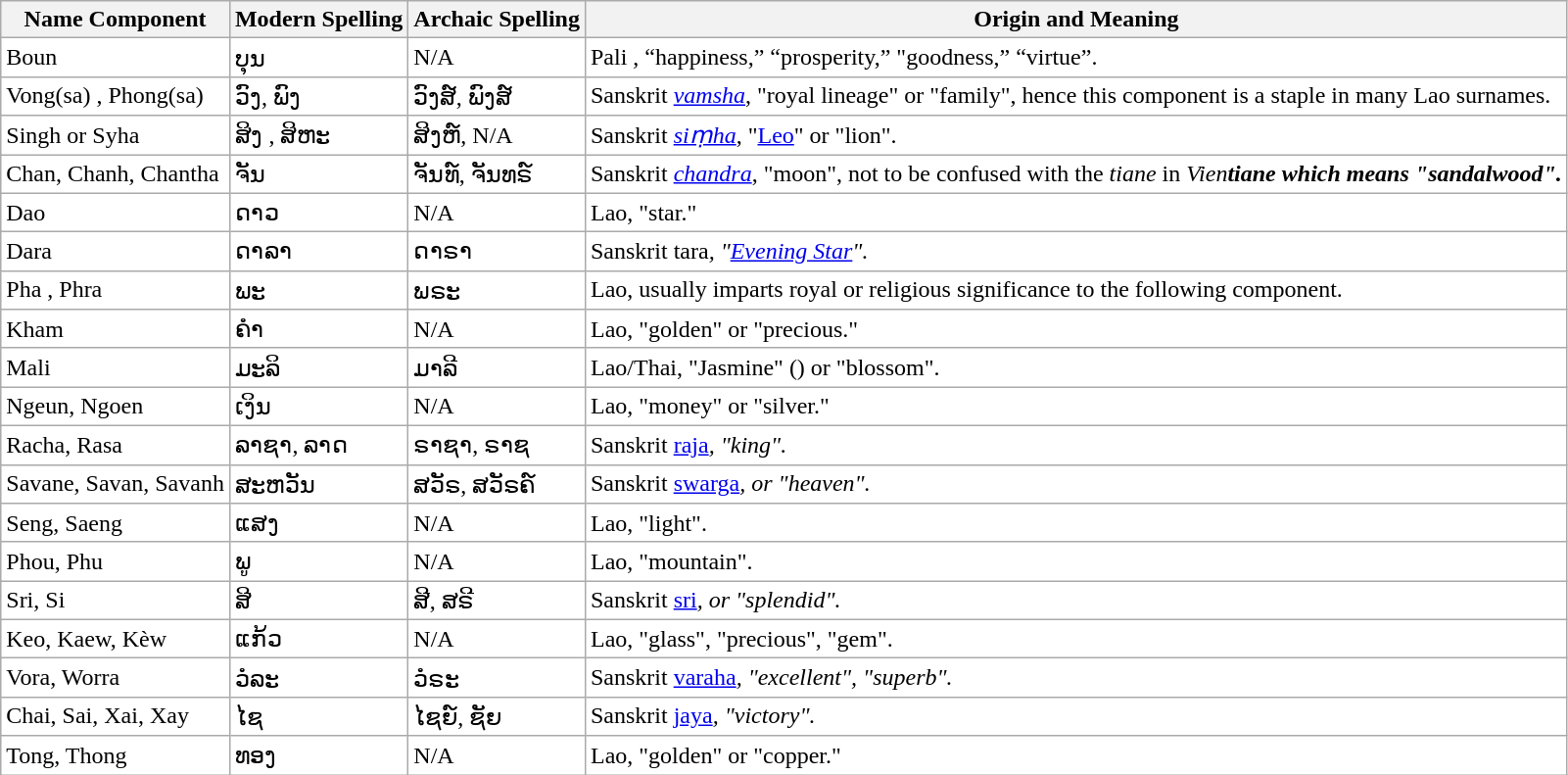<table class="wikitable">
<tr ----bgcolor="#eeeeee">
<th>Name Component</th>
<th>Modern Spelling</th>
<th>Archaic Spelling</th>
<th>Origin and Meaning</th>
</tr>
<tr ---- bgcolor="#ffffff">
<td>Boun</td>
<td>ບຸນ </td>
<td>N/A</td>
<td>Pali , “happiness,” “prosperity,” "goodness,” “virtue”.</td>
</tr>
<tr ---- bgcolor="#ffffff">
<td>Vong(sa) , Phong(sa) </td>
<td>ວົງ, ພົງ</td>
<td>ວົງສ໌, ພົງສ໌</td>
<td>Sanskrit <em><a href='#'>vamsha</a></em>, "royal lineage" or "family", hence this component is a staple in many Lao surnames.</td>
</tr>
<tr ---- bgcolor="#ffffff">
<td>Singh or Syha</td>
<td>ສິງ , ສິຫະ </td>
<td>ສິງຫ໌, N/A</td>
<td>Sanskrit <em><a href='#'>siṃha</a></em>, "<a href='#'>Leo</a>" or "lion".</td>
</tr>
<tr ---- bgcolor="#ffffff">
<td>Chan, Chanh, Chantha </td>
<td>ຈັນ</td>
<td>ຈັນທ໌, ຈັນທຣ໌</td>
<td>Sanskrit <em><a href='#'>chandra</a></em>, "moon", not to be confused with the <em>tiane</em> in <em>Vien<strong>tiane<strong><em> which means "sandalwood".</td>
</tr>
<tr ---- bgcolor="#ffffff">
<td>Dao</td>
<td>ດາວ</td>
<td>N/A</td>
<td>Lao, "star."</td>
</tr>
<tr ---- bgcolor="#ffffff">
<td>Dara </td>
<td>ດາລາ</td>
<td>ດາຣາ</td>
<td>Sanskrit </em>tara<em>, "<a href='#'>Evening Star</a>".</td>
</tr>
<tr ---- bgcolor="#ffffff">
<td>Pha , Phra </td>
<td>ພະ</td>
<td>ພຣະ</td>
<td>Lao, usually imparts royal or religious significance to the following component.</td>
</tr>
<tr ---- bgcolor="#ffffff">
<td>Kham</td>
<td>ຄຳ </td>
<td>N/A</td>
<td>Lao, "golden" or "precious."</td>
</tr>
<tr ---- bgcolor="#ffffff">
<td>Mali</td>
<td>ມະລິ </td>
<td>ມາລີ</td>
<td>Lao/Thai, "Jasmine" () or "blossom".</td>
</tr>
<tr ---- bgcolor="#ffffff">
<td>Ngeun, Ngoen</td>
<td>ເງິນ </td>
<td>N/A</td>
<td>Lao, "money" or "silver."</td>
</tr>
<tr ---- bgcolor="#ffffff">
<td>Racha, Rasa </td>
<td>ລາຊາ, ລາດ</td>
<td>ຣາຊາ, ຣາຊ</td>
<td>Sanskrit </em><a href='#'>raja</a><em>, "king".</td>
</tr>
<tr ---- bgcolor="#ffffff">
<td>Savane, Savan, Savanh </td>
<td>ສະຫວັນ</td>
<td>ສວັຣ, ສວັຣຄ໌</td>
<td>Sanskrit </em><a href='#'>swarga</a><em>, or "heaven".</td>
</tr>
<tr ---- bgcolor="#ffffff">
<td>Seng, Saeng</td>
<td>ແສງ </td>
<td>N/A</td>
<td>Lao, "light".</td>
</tr>
<tr ---- bgcolor="#ffffff">
<td>Phou, Phu </td>
<td>ພູ</td>
<td>N/A</td>
<td>Lao, "mountain".</td>
</tr>
<tr ---- bgcolor="#ffffff">
<td>Sri, Si </td>
<td>ສີ</td>
<td>ສີ, ສຣີ</td>
<td>Sanskrit </em><a href='#'>sri</a><em>, or "splendid".</td>
</tr>
<tr ---- bgcolor="#ffffff">
<td>Keo, Kaew, Kèw </td>
<td>ແກ້ວ</td>
<td>N/A</td>
<td>Lao, "glass", "precious", "gem".</td>
</tr>
<tr ---- bgcolor="#ffffff">
<td>Vora, Worra </td>
<td>ວໍລະ</td>
<td>ວໍຣະ</td>
<td>Sanskrit </em><a href='#'>varaha</a><em>, "excellent", "superb".</td>
</tr>
<tr ---- bgcolor="#ffffff">
<td>Chai, Sai, Xai, Xay </td>
<td>ໄຊ</td>
<td>ໄຊຍ໌, ຊັຍ</td>
<td>Sanskrit </em><a href='#'>jaya</a><em>, "victory".</td>
</tr>
<tr ---- bgcolor="#ffffff">
<td>Tong, Thong</td>
<td>ທອງ </td>
<td>N/A</td>
<td>Lao, "golden" or "copper."</td>
</tr>
</table>
